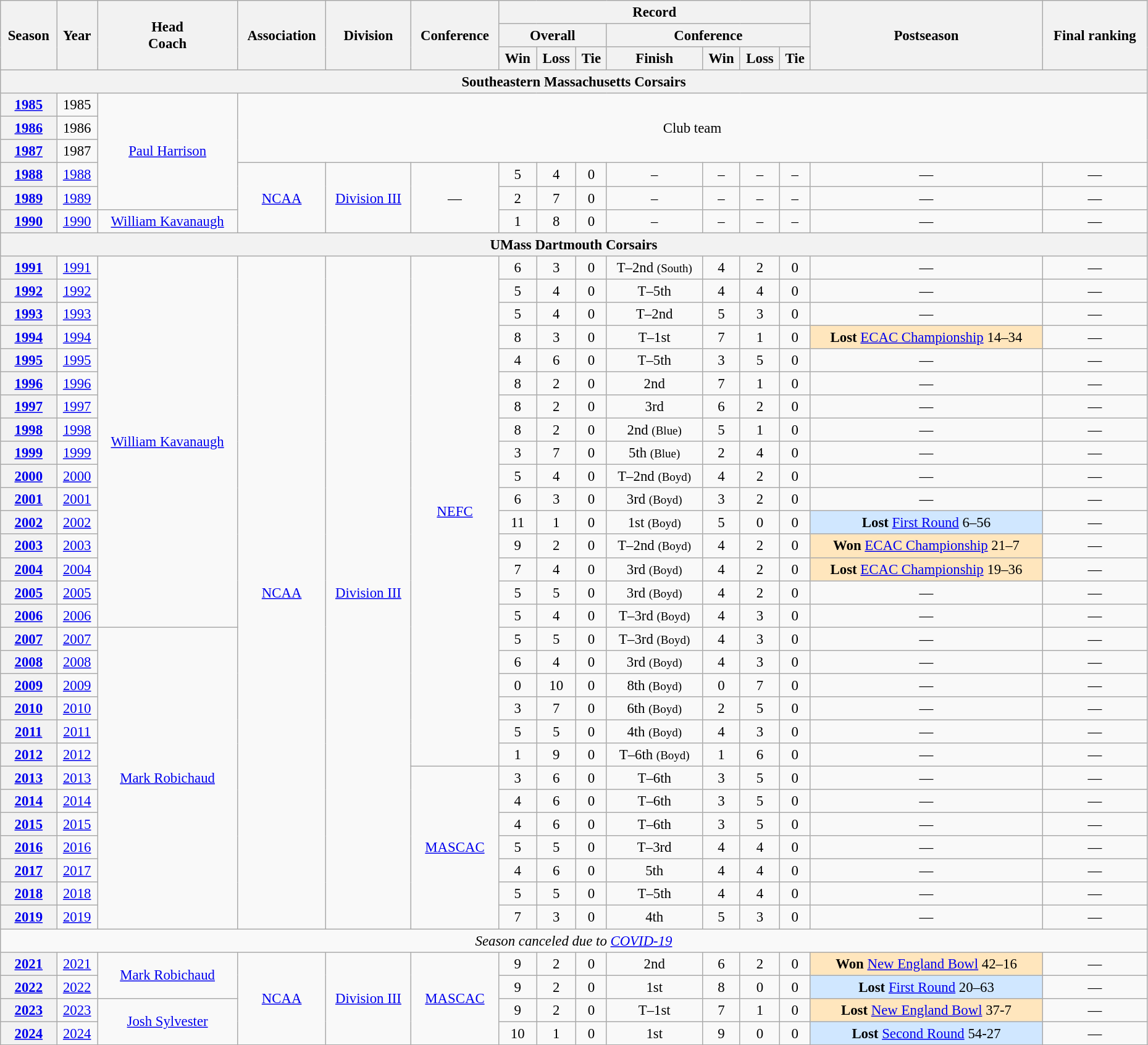<table class="wikitable" style="font-size: 95%; width:98%;text-align:center;">
<tr>
<th rowspan="3">Season</th>
<th rowspan="3">Year</th>
<th rowspan="3">Head<br>Coach</th>
<th rowspan="3">Association</th>
<th rowspan="3">Division</th>
<th rowspan="3">Conference</th>
<th colspan="7">Record</th>
<th rowspan="3">Postseason</th>
<th rowspan="3">Final ranking</th>
</tr>
<tr>
<th colspan="3">Overall</th>
<th colspan="4">Conference</th>
</tr>
<tr>
<th>Win</th>
<th>Loss</th>
<th>Tie</th>
<th>Finish</th>
<th>Win</th>
<th>Loss</th>
<th>Tie</th>
</tr>
<tr>
<th colspan=15 style=>Southeastern Massachusetts Corsairs</th>
</tr>
<tr>
<th><a href='#'>1985</a></th>
<td>1985</td>
<td rowspan="5"><a href='#'>Paul Harrison</a></td>
<td colspan="12" rowspan="3">Club team</td>
</tr>
<tr>
<th><a href='#'>1986</a></th>
<td>1986</td>
</tr>
<tr>
<th><a href='#'>1987</a></th>
<td>1987</td>
</tr>
<tr>
<th><a href='#'>1988</a></th>
<td><a href='#'>1988</a></td>
<td rowspan="3"><a href='#'>NCAA</a></td>
<td rowspan="3"><a href='#'>Division III</a></td>
<td rowspan="3">—</td>
<td>5</td>
<td>4</td>
<td>0</td>
<td>–</td>
<td>–</td>
<td>–</td>
<td>–</td>
<td>—</td>
<td>—</td>
</tr>
<tr>
<th><a href='#'>1989</a></th>
<td><a href='#'>1989</a></td>
<td>2</td>
<td>7</td>
<td>0</td>
<td>–</td>
<td>–</td>
<td>–</td>
<td>–</td>
<td>—</td>
<td>—</td>
</tr>
<tr>
<th><a href='#'>1990</a></th>
<td><a href='#'>1990</a></td>
<td><a href='#'>William Kavanaugh</a></td>
<td>1</td>
<td>8</td>
<td>0</td>
<td>–</td>
<td>–</td>
<td>–</td>
<td>–</td>
<td>—</td>
<td>—</td>
</tr>
<tr>
<th colspan=15 style=>UMass Dartmouth Corsairs</th>
</tr>
<tr>
<th><a href='#'>1991</a></th>
<td><a href='#'>1991</a></td>
<td rowspan="16"><a href='#'>William Kavanaugh</a></td>
<td rowspan="29"><a href='#'>NCAA</a></td>
<td rowspan="29"><a href='#'>Division III</a></td>
<td rowspan="22"><a href='#'>NEFC</a></td>
<td>6</td>
<td>3</td>
<td>0</td>
<td>T–2nd <small>(South)</small></td>
<td>4</td>
<td>2</td>
<td>0</td>
<td>—</td>
<td>—</td>
</tr>
<tr>
<th><a href='#'>1992</a></th>
<td><a href='#'>1992</a></td>
<td>5</td>
<td>4</td>
<td>0</td>
<td>T–5th</td>
<td>4</td>
<td>4</td>
<td>0</td>
<td>—</td>
<td>—</td>
</tr>
<tr>
<th><a href='#'>1993</a></th>
<td><a href='#'>1993</a></td>
<td>5</td>
<td>4</td>
<td>0</td>
<td>T–2nd</td>
<td>5</td>
<td>3</td>
<td>0</td>
<td>—</td>
<td>—</td>
</tr>
<tr>
<th><a href='#'>1994</a></th>
<td><a href='#'>1994</a></td>
<td>8</td>
<td>3</td>
<td>0</td>
<td>T–1st</td>
<td>7</td>
<td>1</td>
<td>0</td>
<td bgcolor="#ffe6bd"><strong>Lost</strong> <a href='#'>ECAC Championship</a> 14–34</td>
<td>—</td>
</tr>
<tr>
<th><a href='#'>1995</a></th>
<td><a href='#'>1995</a></td>
<td>4</td>
<td>6</td>
<td>0</td>
<td>T–5th</td>
<td>3</td>
<td>5</td>
<td>0</td>
<td>—</td>
<td>—</td>
</tr>
<tr>
<th><a href='#'>1996</a></th>
<td><a href='#'>1996</a></td>
<td>8</td>
<td>2</td>
<td>0</td>
<td>2nd</td>
<td>7</td>
<td>1</td>
<td>0</td>
<td>—</td>
<td>—</td>
</tr>
<tr>
<th><a href='#'>1997</a></th>
<td><a href='#'>1997</a></td>
<td>8</td>
<td>2</td>
<td>0</td>
<td>3rd</td>
<td>6</td>
<td>2</td>
<td>0</td>
<td>—</td>
<td>—</td>
</tr>
<tr>
<th><a href='#'>1998</a></th>
<td><a href='#'>1998</a></td>
<td>8</td>
<td>2</td>
<td>0</td>
<td>2nd <small>(Blue)</small></td>
<td>5</td>
<td>1</td>
<td>0</td>
<td>—</td>
<td>—</td>
</tr>
<tr>
<th><a href='#'>1999</a></th>
<td><a href='#'>1999</a></td>
<td>3</td>
<td>7</td>
<td>0</td>
<td>5th <small>(Blue)</small></td>
<td>2</td>
<td>4</td>
<td>0</td>
<td>—</td>
<td>—</td>
</tr>
<tr>
<th><a href='#'>2000</a></th>
<td><a href='#'>2000</a></td>
<td>5</td>
<td>4</td>
<td>0</td>
<td>T–2nd <small>(Boyd)</small></td>
<td>4</td>
<td>2</td>
<td>0</td>
<td>—</td>
<td>—</td>
</tr>
<tr>
<th><a href='#'>2001</a></th>
<td><a href='#'>2001</a></td>
<td>6</td>
<td>3</td>
<td>0</td>
<td>3rd <small>(Boyd)</small></td>
<td>3</td>
<td>2</td>
<td>0</td>
<td>—</td>
<td>—</td>
</tr>
<tr>
<th><a href='#'>2002</a></th>
<td><a href='#'>2002</a></td>
<td>11</td>
<td>1</td>
<td>0</td>
<td>1st <small>(Boyd)</small></td>
<td>5</td>
<td>0</td>
<td>0</td>
<td bgcolor="#d0e7ff"><strong>Lost</strong> <a href='#'>First Round</a> 6–56</td>
<td>—</td>
</tr>
<tr>
<th><a href='#'>2003</a></th>
<td><a href='#'>2003</a></td>
<td>9</td>
<td>2</td>
<td>0</td>
<td>T–2nd <small>(Boyd)</small></td>
<td>4</td>
<td>2</td>
<td>0</td>
<td bgcolor="#ffe6bd"><strong>Won</strong> <a href='#'>ECAC Championship</a> 21–7</td>
<td>—</td>
</tr>
<tr>
<th><a href='#'>2004</a></th>
<td><a href='#'>2004</a></td>
<td>7</td>
<td>4</td>
<td>0</td>
<td>3rd <small>(Boyd)</small></td>
<td>4</td>
<td>2</td>
<td>0</td>
<td bgcolor="#ffe6bd"><strong>Lost</strong> <a href='#'>ECAC Championship</a> 19–36</td>
<td>—</td>
</tr>
<tr>
<th><a href='#'>2005</a></th>
<td><a href='#'>2005</a></td>
<td>5</td>
<td>5</td>
<td>0</td>
<td>3rd <small>(Boyd)</small></td>
<td>4</td>
<td>2</td>
<td>0</td>
<td>—</td>
<td>—</td>
</tr>
<tr>
<th><a href='#'>2006</a></th>
<td><a href='#'>2006</a></td>
<td>5</td>
<td>4</td>
<td>0</td>
<td>T–3rd <small>(Boyd)</small></td>
<td>4</td>
<td>3</td>
<td>0</td>
<td>—</td>
<td>—</td>
</tr>
<tr>
<th><a href='#'>2007</a></th>
<td><a href='#'>2007</a></td>
<td rowspan="13"><a href='#'>Mark Robichaud</a></td>
<td>5</td>
<td>5</td>
<td>0</td>
<td>T–3rd <small>(Boyd)</small></td>
<td>4</td>
<td>3</td>
<td>0</td>
<td>—</td>
<td>—</td>
</tr>
<tr>
<th><a href='#'>2008</a></th>
<td><a href='#'>2008</a></td>
<td>6</td>
<td>4</td>
<td>0</td>
<td>3rd <small>(Boyd)</small></td>
<td>4</td>
<td>3</td>
<td>0</td>
<td>—</td>
<td>—</td>
</tr>
<tr>
<th><a href='#'>2009</a></th>
<td><a href='#'>2009</a></td>
<td>0</td>
<td>10</td>
<td>0</td>
<td>8th <small>(Boyd)</small></td>
<td>0</td>
<td>7</td>
<td>0</td>
<td>—</td>
<td>—</td>
</tr>
<tr>
<th><a href='#'>2010</a></th>
<td><a href='#'>2010</a></td>
<td>3</td>
<td>7</td>
<td>0</td>
<td>6th <small>(Boyd)</small></td>
<td>2</td>
<td>5</td>
<td>0</td>
<td>—</td>
<td>—</td>
</tr>
<tr>
<th><a href='#'>2011</a></th>
<td><a href='#'>2011</a></td>
<td>5</td>
<td>5</td>
<td>0</td>
<td>4th <small>(Boyd)</small></td>
<td>4</td>
<td>3</td>
<td>0</td>
<td>—</td>
<td>—</td>
</tr>
<tr>
<th><a href='#'>2012</a></th>
<td><a href='#'>2012</a></td>
<td>1</td>
<td>9</td>
<td>0</td>
<td>T–6th <small>(Boyd)</small></td>
<td>1</td>
<td>6</td>
<td>0</td>
<td>—</td>
<td>—</td>
</tr>
<tr>
<th><a href='#'>2013</a></th>
<td><a href='#'>2013</a></td>
<td rowspan=7><a href='#'>MASCAC</a></td>
<td>3</td>
<td>6</td>
<td>0</td>
<td>T–6th</td>
<td>3</td>
<td>5</td>
<td>0</td>
<td>—</td>
<td>—</td>
</tr>
<tr>
<th><a href='#'>2014</a></th>
<td><a href='#'>2014</a></td>
<td>4</td>
<td>6</td>
<td>0</td>
<td>T–6th</td>
<td>3</td>
<td>5</td>
<td>0</td>
<td>—</td>
<td>—</td>
</tr>
<tr>
<th><a href='#'>2015</a></th>
<td><a href='#'>2015</a></td>
<td>4</td>
<td>6</td>
<td>0</td>
<td>T–6th</td>
<td>3</td>
<td>5</td>
<td>0</td>
<td>—</td>
<td>—</td>
</tr>
<tr>
<th><a href='#'>2016</a></th>
<td><a href='#'>2016</a></td>
<td>5</td>
<td>5</td>
<td>0</td>
<td>T–3rd</td>
<td>4</td>
<td>4</td>
<td>0</td>
<td>—</td>
<td>—</td>
</tr>
<tr>
<th><a href='#'>2017</a></th>
<td><a href='#'>2017</a></td>
<td>4</td>
<td>6</td>
<td>0</td>
<td>5th</td>
<td>4</td>
<td>4</td>
<td>0</td>
<td>—</td>
<td>—</td>
</tr>
<tr>
<th><a href='#'>2018</a></th>
<td><a href='#'>2018</a></td>
<td>5</td>
<td>5</td>
<td>0</td>
<td>T–5th</td>
<td>4</td>
<td>4</td>
<td>0</td>
<td>—</td>
<td>—</td>
</tr>
<tr>
<th><a href='#'>2019</a></th>
<td><a href='#'>2019</a></td>
<td>7</td>
<td>3</td>
<td>0</td>
<td>4th</td>
<td>5</td>
<td>3</td>
<td>0</td>
<td>—</td>
<td>—</td>
</tr>
<tr>
<td colspan=15 style=><em>Season canceled due to <a href='#'>COVID-19</a></em></td>
</tr>
<tr>
<th><a href='#'>2021</a></th>
<td><a href='#'>2021</a></td>
<td rowspan="2"><a href='#'>Mark Robichaud</a></td>
<td rowspan=4><a href='#'>NCAA</a></td>
<td rowspan=4><a href='#'>Division III</a></td>
<td rowspan=4><a href='#'>MASCAC</a></td>
<td>9</td>
<td>2</td>
<td>0</td>
<td>2nd</td>
<td>6</td>
<td>2</td>
<td>0</td>
<td bgcolor="#ffe6bd"><strong>Won</strong> <a href='#'>New England Bowl</a> 42–16</td>
<td>—</td>
</tr>
<tr>
<th><a href='#'>2022</a></th>
<td><a href='#'>2022</a></td>
<td>9</td>
<td>2</td>
<td>0</td>
<td>1st</td>
<td>8</td>
<td>0</td>
<td>0</td>
<td bgcolor="#d0e7ff"><strong>Lost</strong> <a href='#'>First Round</a> 20–63</td>
<td>—</td>
</tr>
<tr>
<th><a href='#'>2023</a></th>
<td><a href='#'>2023</a></td>
<td rowspan="2"><a href='#'>Josh Sylvester</a></td>
<td>9</td>
<td>2</td>
<td>0</td>
<td>T–1st</td>
<td>7</td>
<td>1</td>
<td>0</td>
<td bgcolor="#ffe6bd"><strong>Lost</strong> <a href='#'>New England Bowl</a> 37-7</td>
<td>—</td>
</tr>
<tr>
<th><a href='#'>2024</a></th>
<td><a href='#'>2024</a></td>
<td>10</td>
<td>1</td>
<td>0</td>
<td>1st</td>
<td>9</td>
<td>0</td>
<td>0</td>
<td bgcolor="#d0e7ff"><strong>Lost</strong> <a href='#'>Second Round</a> 54-27</td>
<td>—</td>
</tr>
<tr>
</tr>
</table>
